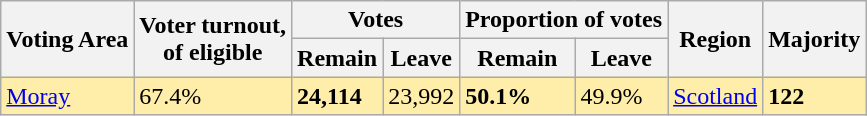<table class="wikitable sortable">
<tr>
<th rowspan=2>Voting Area</th>
<th rowspan=2>Voter turnout,<br>of eligible</th>
<th colspan=2>Votes</th>
<th colspan=2>Proportion of votes</th>
<th rowspan=2>Region</th>
<th rowspan=2>Majority</th>
</tr>
<tr>
<th>Remain</th>
<th>Leave</th>
<th>Remain</th>
<th>Leave</th>
</tr>
<tr style="background:#fea;">
<td><a href='#'>Moray</a></td>
<td>67.4%</td>
<td><strong>24,114</strong></td>
<td>23,992</td>
<td><strong>50.1%</strong></td>
<td>49.9%</td>
<td><a href='#'>Scotland</a></td>
<td><strong>122</strong></td>
</tr>
</table>
